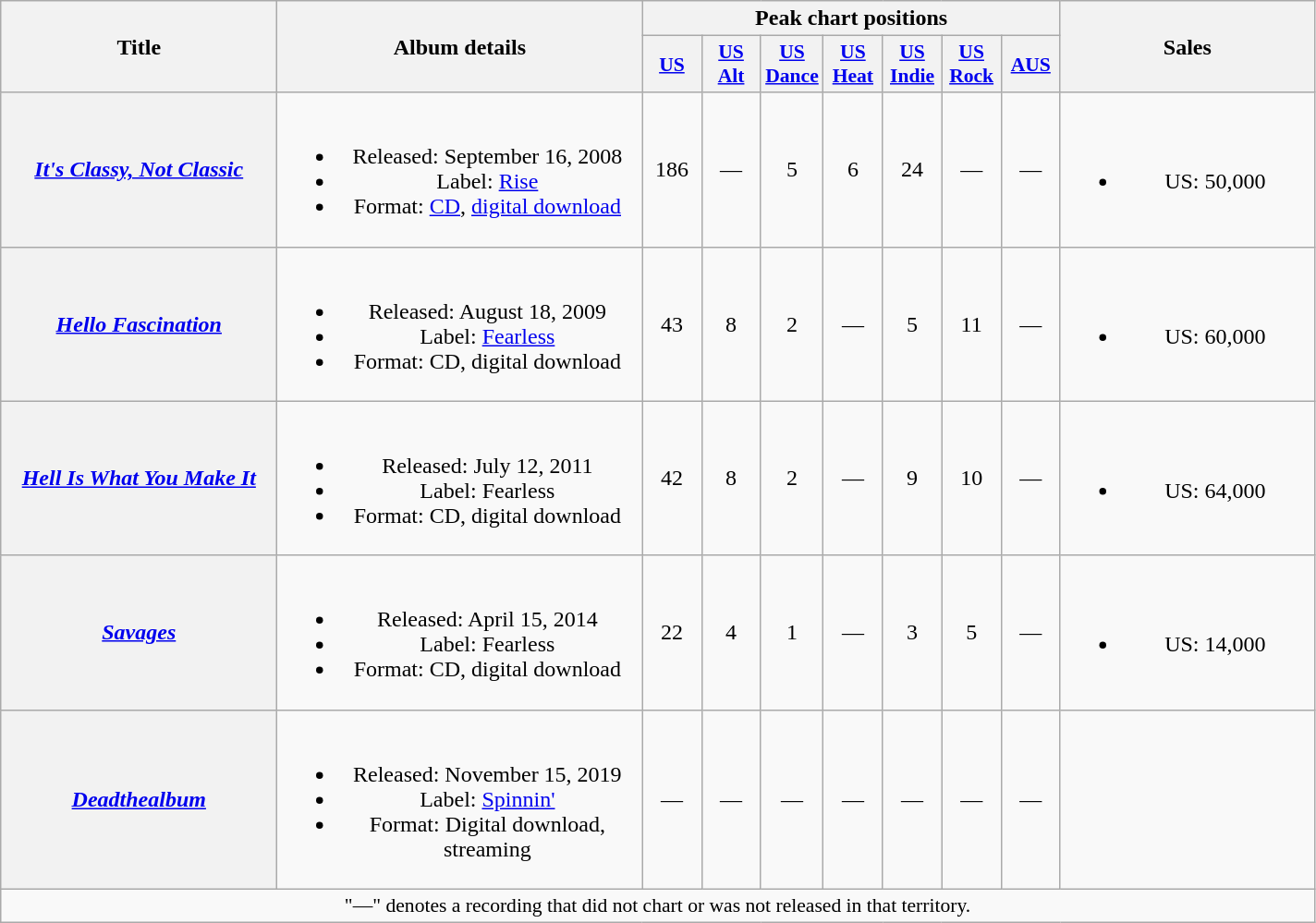<table class="wikitable plainrowheaders" style="text-align:center;">
<tr>
<th scope="col" rowspan="2" style="width:12em;">Title</th>
<th scope="col" rowspan="2" style="width:16em;">Album details</th>
<th scope="col" colspan="7">Peak chart positions</th>
<th scope="col" rowspan="2" style="width:11em;">Sales</th>
</tr>
<tr>
<th scope="col" style="width:2.5em;font-size:90%;"><a href='#'>US</a><br></th>
<th scope="col" style="width:2.5em;font-size:90%;"><a href='#'>US Alt</a><br></th>
<th scope="col" style="width:2.5em;font-size:90%;"><a href='#'>US Dance</a><br></th>
<th scope="col" style="width:2.5em;font-size:90%;"><a href='#'>US Heat</a><br></th>
<th scope="col" style="width:2.5em;font-size:90%;"><a href='#'>US Indie</a><br></th>
<th scope="col" style="width:2.5em;font-size:90%;"><a href='#'>US Rock</a><br></th>
<th scope="col" style="width:2.5em;font-size:90%;"><a href='#'>AUS</a><br></th>
</tr>
<tr>
<th scope="row"><em><a href='#'>It's Classy, Not Classic</a></em></th>
<td><br><ul><li>Released: September 16, 2008</li><li>Label: <a href='#'>Rise</a></li><li>Format: <a href='#'>CD</a>, <a href='#'>digital download</a></li></ul></td>
<td>186</td>
<td>—</td>
<td>5</td>
<td>6</td>
<td>24</td>
<td>—</td>
<td>—</td>
<td><br><ul><li>US: 50,000</li></ul></td>
</tr>
<tr>
<th scope="row"><em><a href='#'>Hello Fascination</a></em></th>
<td><br><ul><li>Released: August 18, 2009</li><li>Label: <a href='#'>Fearless</a></li><li>Format: CD, digital download</li></ul></td>
<td>43</td>
<td>8</td>
<td>2</td>
<td>—</td>
<td>5</td>
<td>11</td>
<td>—</td>
<td><br><ul><li>US: 60,000</li></ul></td>
</tr>
<tr>
<th scope="row"><em><a href='#'>Hell Is What You Make It</a></em></th>
<td><br><ul><li>Released: July 12, 2011</li><li>Label: Fearless</li><li>Format: CD, digital download</li></ul></td>
<td>42</td>
<td>8</td>
<td>2</td>
<td>—</td>
<td>9</td>
<td>10</td>
<td>—</td>
<td><br><ul><li>US: 64,000</li></ul></td>
</tr>
<tr>
<th scope="row"><em><a href='#'>Savages</a></em></th>
<td><br><ul><li>Released: April 15, 2014</li><li>Label: Fearless</li><li>Format: CD, digital download</li></ul></td>
<td>22</td>
<td>4</td>
<td>1</td>
<td>—</td>
<td>3</td>
<td>5</td>
<td>—</td>
<td><br><ul><li>US: 14,000</li></ul></td>
</tr>
<tr>
<th scope="row"><em><a href='#'>Deadthealbum</a></em></th>
<td><br><ul><li>Released: November 15, 2019</li><li>Label: <a href='#'>Spinnin'</a></li><li>Format: Digital download, streaming</li></ul></td>
<td>—</td>
<td>—</td>
<td>—</td>
<td>—</td>
<td>—</td>
<td>—</td>
<td>—</td>
<td></td>
</tr>
<tr>
<td colspan="10" style="font-size:90%">"—" denotes a recording that did not chart or was not released in that territory.</td>
</tr>
</table>
